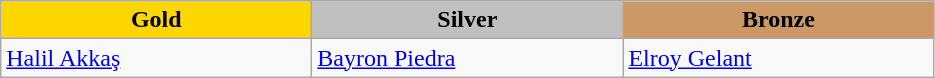<table class="wikitable" style="text-align:left">
<tr align="center">
<td width=200 bgcolor=gold><strong>Gold</strong></td>
<td width=200 bgcolor=silver><strong>Silver</strong></td>
<td width=200 bgcolor=CC9966><strong>Bronze</strong></td>
</tr>
<tr>
<td><a href='#'>Halil Akkaş</a><br><em></em></td>
<td><a href='#'>Bayron Piedra</a><br><em></em></td>
<td><a href='#'>Elroy Gelant</a><br><em></em></td>
</tr>
</table>
